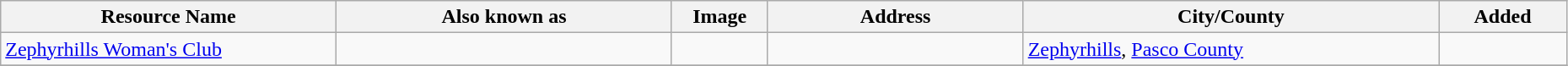<table class="wikitable sortable" style="width:98%">
<tr>
<th width = 21%><strong>Resource Name</strong></th>
<th width = 21%><strong>Also known as</strong></th>
<th width = 6% class="unsortable"><strong>Image</strong></th>
<th width = 16%><strong>Address</strong></th>
<th width = 26%><strong>City/County</strong></th>
<th width = 8%><strong>Added</strong></th>
</tr>
<tr ->
<td><a href='#'>Zephyrhills Woman's Club</a></td>
<td></td>
<td></td>
<td></td>
<td><a href='#'>Zephyrhills</a>, <a href='#'>Pasco County</a></td>
<td></td>
</tr>
<tr ->
</tr>
</table>
